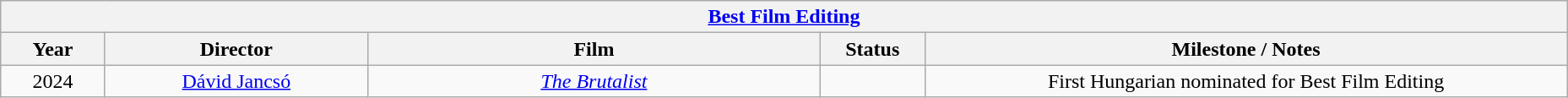<table class="wikitable" style="text-align: center">
<tr>
<th colspan="6" style="text-align:center;"><a href='#'>Best Film Editing</a></th>
</tr>
<tr>
<th style="width:075px;">Year</th>
<th style="width:200px;">Director</th>
<th style="width:350px;">Film</th>
<th style="width:075px;">Status</th>
<th style="width:500px;">Milestone / Notes</th>
</tr>
<tr>
<td>2024</td>
<td><a href='#'>Dávid Jancsó</a></td>
<td><em><a href='#'>The Brutalist</a></em></td>
<td></td>
<td>First Hungarian nominated for Best Film Editing</td>
</tr>
</table>
